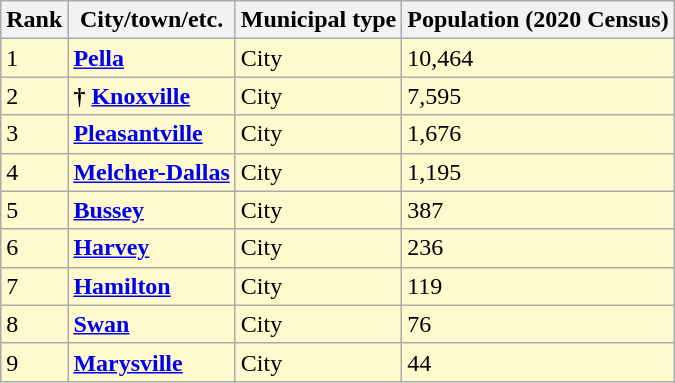<table class="wikitable sortable">
<tr>
<th>Rank</th>
<th>City/town/etc.</th>
<th>Municipal type</th>
<th>Population (2020 Census)</th>
</tr>
<tr style="background-color:#FFFACD;">
<td>1</td>
<td><strong><a href='#'>Pella</a></strong></td>
<td>City</td>
<td>10,464</td>
</tr>
<tr style="background-color:#FFFACD;">
<td>2</td>
<td><strong>†</strong> <strong><a href='#'>Knoxville</a></strong></td>
<td>City</td>
<td>7,595</td>
</tr>
<tr style="background-color:#FFFACD;">
<td>3</td>
<td><strong><a href='#'>Pleasantville</a></strong></td>
<td>City</td>
<td>1,676</td>
</tr>
<tr style="background-color:#FFFACD;">
<td>4</td>
<td><strong><a href='#'>Melcher-Dallas</a></strong></td>
<td>City</td>
<td>1,195</td>
</tr>
<tr style="background-color:#FFFACD;">
<td>5</td>
<td><strong><a href='#'>Bussey</a></strong></td>
<td>City</td>
<td>387</td>
</tr>
<tr style="background-color:#FFFACD;">
<td>6</td>
<td><strong><a href='#'>Harvey</a></strong></td>
<td>City</td>
<td>236</td>
</tr>
<tr style="background-color:#FFFACD;">
<td>7</td>
<td><strong><a href='#'>Hamilton</a></strong></td>
<td>City</td>
<td>119</td>
</tr>
<tr style="background-color:#FFFACD;">
<td>8</td>
<td><strong><a href='#'>Swan</a></strong></td>
<td>City</td>
<td>76</td>
</tr>
<tr style="background-color:#FFFACD;">
<td>9</td>
<td><strong><a href='#'>Marysville</a></strong></td>
<td>City</td>
<td>44</td>
</tr>
</table>
